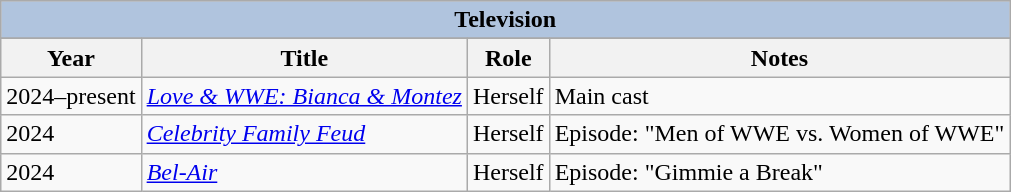<table class="wikitable">
<tr style="background:#ccc; text-align:center;">
<th colspan="4" style="background: LightSteelBlue;">Television</th>
</tr>
<tr style="background:#ccc; text-align:center;">
</tr>
<tr>
<th>Year</th>
<th>Title</th>
<th>Role</th>
<th class="unsortable">Notes</th>
</tr>
<tr>
<td>2024–present</td>
<td><em><a href='#'>Love & WWE: Bianca & Montez</a></em></td>
<td>Herself</td>
<td>Main cast</td>
</tr>
<tr>
<td>2024</td>
<td><em><a href='#'>Celebrity Family Feud</a></em></td>
<td>Herself</td>
<td>Episode: "Men of WWE vs. Women of WWE"</td>
</tr>
<tr>
<td>2024</td>
<td><em><a href='#'>Bel-Air</a></em></td>
<td>Herself</td>
<td>Episode: "Gimmie a Break"</td>
</tr>
</table>
